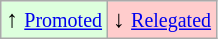<table class="wikitable" align="center">
<tr>
<td style="background:#ddffdd">↑ <small><a href='#'>Promoted</a></small></td>
<td style="background:#ffcccc">↓ <small><a href='#'>Relegated</a></small></td>
</tr>
</table>
